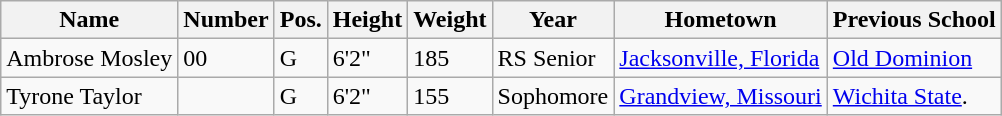<table class="wikitable sortable" border="1">
<tr>
<th>Name</th>
<th>Number</th>
<th>Pos.</th>
<th>Height</th>
<th>Weight</th>
<th>Year</th>
<th>Hometown</th>
<th class="unsortable">Previous School</th>
</tr>
<tr>
<td>Ambrose Mosley</td>
<td>00</td>
<td>G</td>
<td>6'2"</td>
<td>185</td>
<td>RS Senior</td>
<td><a href='#'>Jacksonville, Florida</a></td>
<td><a href='#'>Old Dominion</a></td>
</tr>
<tr>
<td>Tyrone Taylor</td>
<td></td>
<td>G</td>
<td>6'2"</td>
<td>155</td>
<td>Sophomore</td>
<td><a href='#'>Grandview, Missouri</a></td>
<td><a href='#'>Wichita State</a>.</td>
</tr>
</table>
